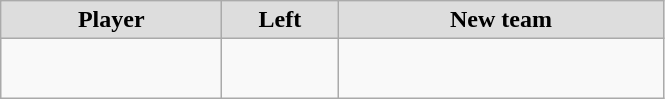<table class="wikitable" style="text-align: center">
<tr align="center"  bgcolor="#dddddd">
<td style="width:140px"><strong>Player</strong></td>
<td style="width:70px"><strong>Left</strong></td>
<td style="width:210px"><strong>New team</strong></td>
</tr>
<tr style="height:40px">
<td></td>
<td style="font-size: 85%"></td>
<td></td>
</tr>
</table>
